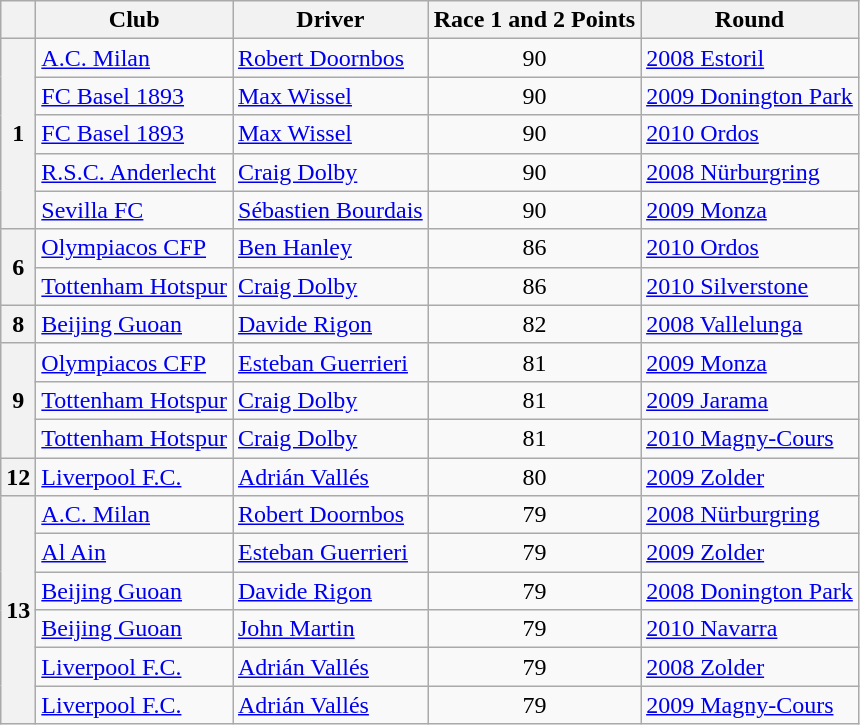<table class="wikitable">
<tr>
<th></th>
<th>Club</th>
<th>Driver</th>
<th>Race 1 and 2 Points</th>
<th>Round</th>
</tr>
<tr>
<th rowspan=5>1</th>
<td> <a href='#'>A.C. Milan</a></td>
<td> <a href='#'>Robert Doornbos</a></td>
<td align=center>90</td>
<td><a href='#'>2008 Estoril</a></td>
</tr>
<tr>
<td> <a href='#'>FC Basel 1893</a></td>
<td> <a href='#'>Max Wissel</a></td>
<td align=center>90</td>
<td><a href='#'>2009 Donington Park</a></td>
</tr>
<tr>
<td> <a href='#'>FC Basel 1893</a></td>
<td> <a href='#'>Max Wissel</a></td>
<td align=center>90 </td>
<td><a href='#'>2010 Ordos</a></td>
</tr>
<tr>
<td> <a href='#'>R.S.C. Anderlecht</a></td>
<td> <a href='#'>Craig Dolby</a></td>
<td align=center>90</td>
<td><a href='#'>2008 Nürburgring</a></td>
</tr>
<tr>
<td> <a href='#'>Sevilla FC</a></td>
<td> <a href='#'>Sébastien Bourdais</a></td>
<td align=center>90</td>
<td><a href='#'>2009 Monza</a></td>
</tr>
<tr>
<th rowspan=2>6</th>
<td> <a href='#'>Olympiacos CFP</a></td>
<td> <a href='#'>Ben Hanley</a></td>
<td align=center>86 </td>
<td><a href='#'>2010 Ordos</a></td>
</tr>
<tr>
<td> <a href='#'>Tottenham Hotspur</a></td>
<td> <a href='#'>Craig Dolby</a></td>
<td align=center>86 </td>
<td><a href='#'>2010 Silverstone</a></td>
</tr>
<tr>
<th>8</th>
<td> <a href='#'>Beijing Guoan</a></td>
<td> <a href='#'>Davide Rigon</a></td>
<td align=center>82</td>
<td><a href='#'>2008 Vallelunga</a></td>
</tr>
<tr>
<th rowspan=3>9</th>
<td> <a href='#'>Olympiacos CFP</a></td>
<td> <a href='#'>Esteban Guerrieri</a></td>
<td align=center>81</td>
<td><a href='#'>2009 Monza</a></td>
</tr>
<tr>
<td> <a href='#'>Tottenham Hotspur</a></td>
<td> <a href='#'>Craig Dolby</a></td>
<td align=center>81</td>
<td><a href='#'>2009 Jarama</a></td>
</tr>
<tr>
<td> <a href='#'>Tottenham Hotspur</a></td>
<td> <a href='#'>Craig Dolby</a></td>
<td align=center>81 </td>
<td><a href='#'>2010 Magny-Cours</a></td>
</tr>
<tr>
<th>12</th>
<td> <a href='#'>Liverpool F.C.</a></td>
<td> <a href='#'>Adrián Vallés</a></td>
<td align=center>80</td>
<td><a href='#'>2009 Zolder</a></td>
</tr>
<tr>
<th rowspan=6>13</th>
<td> <a href='#'>A.C. Milan</a></td>
<td> <a href='#'>Robert Doornbos</a></td>
<td align=center>79</td>
<td><a href='#'>2008 Nürburgring</a></td>
</tr>
<tr>
<td> <a href='#'>Al Ain</a></td>
<td> <a href='#'>Esteban Guerrieri</a></td>
<td align=center>79</td>
<td><a href='#'>2009 Zolder</a></td>
</tr>
<tr>
<td> <a href='#'>Beijing Guoan</a></td>
<td> <a href='#'>Davide Rigon</a></td>
<td align=center>79</td>
<td><a href='#'>2008 Donington Park</a></td>
</tr>
<tr>
<td> <a href='#'>Beijing Guoan</a></td>
<td> <a href='#'>John Martin</a></td>
<td align=center>79 </td>
<td><a href='#'>2010 Navarra</a></td>
</tr>
<tr>
<td> <a href='#'>Liverpool F.C.</a></td>
<td> <a href='#'>Adrián Vallés</a></td>
<td align=center>79</td>
<td><a href='#'>2008 Zolder</a></td>
</tr>
<tr>
<td> <a href='#'>Liverpool F.C.</a></td>
<td> <a href='#'>Adrián Vallés</a></td>
<td align=center>79</td>
<td><a href='#'>2009 Magny-Cours</a></td>
</tr>
</table>
